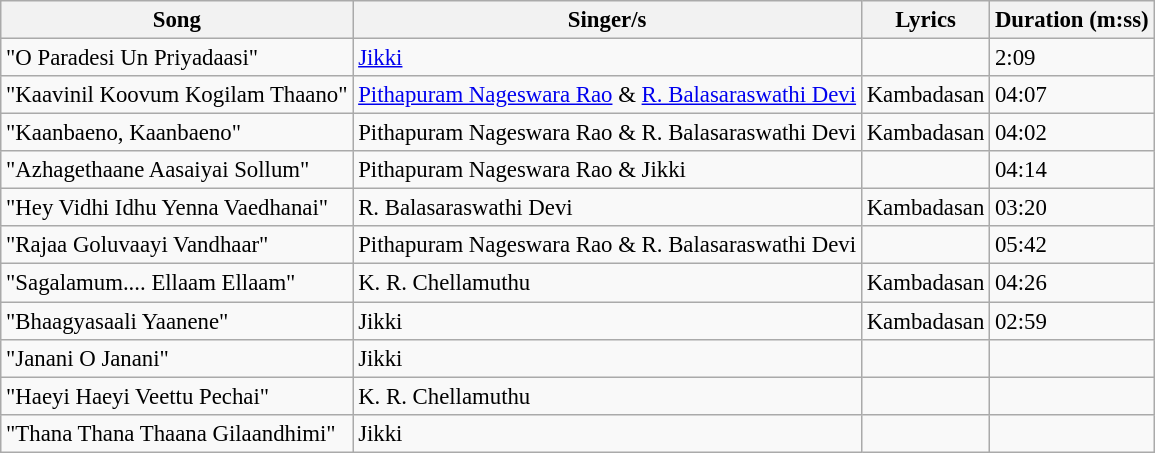<table class="wikitable" style="font-size:95%;">
<tr>
<th>Song</th>
<th>Singer/s</th>
<th>Lyrics</th>
<th>Duration (m:ss)</th>
</tr>
<tr>
<td>"O Paradesi Un Priyadaasi"</td>
<td><a href='#'>Jikki</a></td>
<td></td>
<td>2:09</td>
</tr>
<tr>
<td>"Kaavinil Koovum Kogilam Thaano"</td>
<td><a href='#'>Pithapuram Nageswara Rao</a> & <a href='#'>R. Balasaraswathi Devi</a></td>
<td>Kambadasan</td>
<td>04:07</td>
</tr>
<tr>
<td>"Kaanbaeno, Kaanbaeno"</td>
<td>Pithapuram Nageswara Rao & R. Balasaraswathi Devi</td>
<td>Kambadasan</td>
<td>04:02</td>
</tr>
<tr>
<td>"Azhagethaane Aasaiyai Sollum"</td>
<td>Pithapuram Nageswara Rao & Jikki</td>
<td></td>
<td>04:14</td>
</tr>
<tr>
<td>"Hey Vidhi Idhu Yenna Vaedhanai"</td>
<td>R. Balasaraswathi Devi</td>
<td>Kambadasan</td>
<td>03:20</td>
</tr>
<tr>
<td>"Rajaa Goluvaayi Vandhaar"</td>
<td>Pithapuram Nageswara Rao & R. Balasaraswathi Devi</td>
<td></td>
<td>05:42</td>
</tr>
<tr>
<td>"Sagalamum.... Ellaam Ellaam"</td>
<td>K. R. Chellamuthu</td>
<td>Kambadasan</td>
<td>04:26</td>
</tr>
<tr>
<td>"Bhaagyasaali Yaanene"</td>
<td>Jikki</td>
<td>Kambadasan</td>
<td>02:59</td>
</tr>
<tr>
<td>"Janani O Janani"</td>
<td>Jikki</td>
<td></td>
<td></td>
</tr>
<tr>
<td>"Haeyi Haeyi Veettu Pechai"</td>
<td>K. R. Chellamuthu</td>
<td></td>
<td></td>
</tr>
<tr>
<td>"Thana Thana Thaana Gilaandhimi"</td>
<td>Jikki</td>
<td></td>
<td></td>
</tr>
</table>
